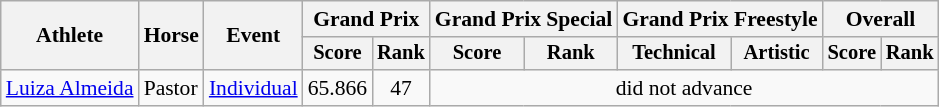<table class=wikitable style="font-size:90%">
<tr>
<th rowspan="2">Athlete</th>
<th rowspan="2">Horse</th>
<th rowspan="2">Event</th>
<th colspan="2">Grand Prix</th>
<th colspan="2">Grand Prix Special</th>
<th colspan="2">Grand Prix Freestyle</th>
<th colspan="2">Overall</th>
</tr>
<tr style="font-size:95%">
<th>Score</th>
<th>Rank</th>
<th>Score</th>
<th>Rank</th>
<th>Technical</th>
<th>Artistic</th>
<th>Score</th>
<th>Rank</th>
</tr>
<tr align=center>
<td align=left><a href='#'>Luiza Almeida</a></td>
<td align=left>Pastor</td>
<td align=left><a href='#'>Individual</a></td>
<td>65.866</td>
<td>47</td>
<td colspan=6>did not advance</td>
</tr>
</table>
